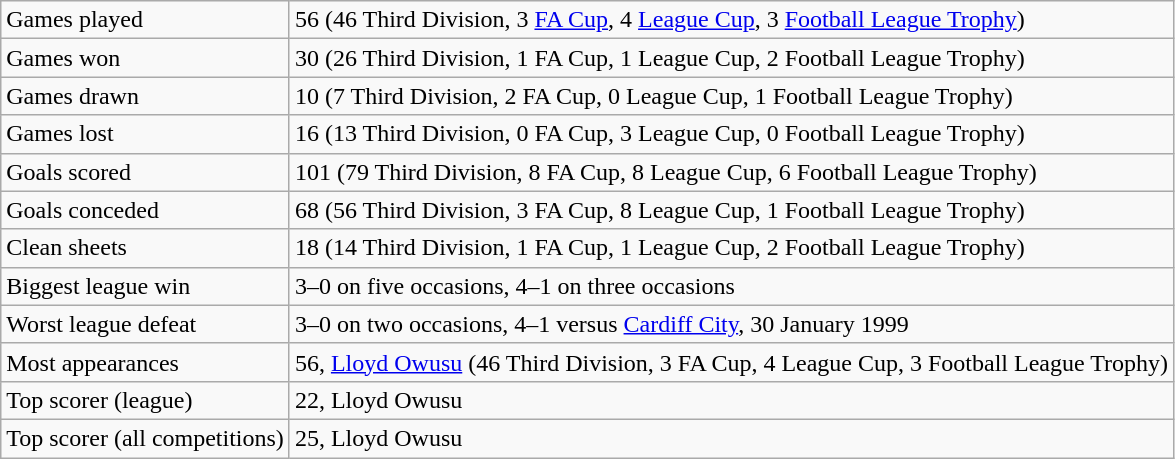<table class="wikitable">
<tr>
<td>Games played</td>
<td>56 (46 Third Division, 3 <a href='#'>FA Cup</a>, 4 <a href='#'>League Cup</a>, 3 <a href='#'>Football League Trophy</a>)</td>
</tr>
<tr>
<td>Games won</td>
<td>30 (26 Third Division, 1 FA Cup, 1 League Cup, 2 Football League Trophy)</td>
</tr>
<tr>
<td>Games drawn</td>
<td>10 (7 Third Division, 2 FA Cup, 0 League Cup, 1 Football League Trophy)</td>
</tr>
<tr>
<td>Games lost</td>
<td>16 (13 Third Division, 0 FA Cup, 3 League Cup, 0 Football League Trophy)</td>
</tr>
<tr>
<td>Goals scored</td>
<td>101 (79 Third Division, 8 FA Cup, 8 League Cup, 6 Football League Trophy)</td>
</tr>
<tr>
<td>Goals conceded</td>
<td>68 (56 Third Division, 3 FA Cup, 8 League Cup, 1 Football League Trophy)</td>
</tr>
<tr>
<td>Clean sheets</td>
<td>18 (14 Third Division, 1 FA Cup, 1 League Cup, 2 Football League Trophy)</td>
</tr>
<tr>
<td>Biggest league win</td>
<td>3–0 on five occasions, 4–1 on three occasions</td>
</tr>
<tr>
<td>Worst league defeat</td>
<td>3–0 on two occasions, 4–1 versus <a href='#'>Cardiff City</a>, 30 January 1999</td>
</tr>
<tr>
<td>Most appearances</td>
<td>56, <a href='#'>Lloyd Owusu</a> (46 Third Division, 3 FA Cup, 4 League Cup, 3 Football League Trophy)</td>
</tr>
<tr>
<td>Top scorer (league)</td>
<td>22, Lloyd Owusu</td>
</tr>
<tr>
<td>Top scorer (all competitions)</td>
<td>25, Lloyd Owusu</td>
</tr>
</table>
